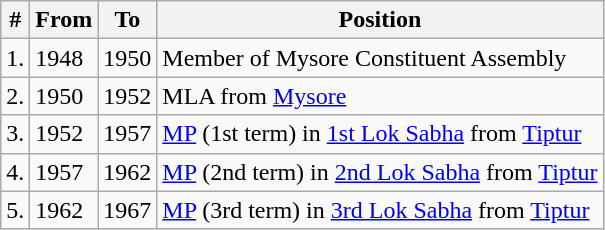<table class="wikitable sortable">
<tr>
<th>#</th>
<th>From</th>
<th>To</th>
<th>Position</th>
</tr>
<tr>
<td>1.</td>
<td>1948</td>
<td>1950</td>
<td>Member of Mysore Constituent Assembly</td>
</tr>
<tr>
<td>2.</td>
<td>1950</td>
<td>1952</td>
<td>MLA from <a href='#'>Mysore</a></td>
</tr>
<tr>
<td>3.</td>
<td>1952</td>
<td>1957</td>
<td><a href='#'>MP</a> (1st term) in <a href='#'>1st Lok Sabha</a> from <a href='#'>Tiptur</a></td>
</tr>
<tr>
<td>4.</td>
<td>1957</td>
<td>1962</td>
<td><a href='#'>MP</a> (2nd term) in <a href='#'>2nd Lok Sabha</a> from <a href='#'>Tiptur</a></td>
</tr>
<tr>
<td>5.</td>
<td>1962</td>
<td>1967</td>
<td><a href='#'>MP</a> (3rd term) in <a href='#'>3rd Lok Sabha</a> from <a href='#'>Tiptur</a></td>
</tr>
</table>
